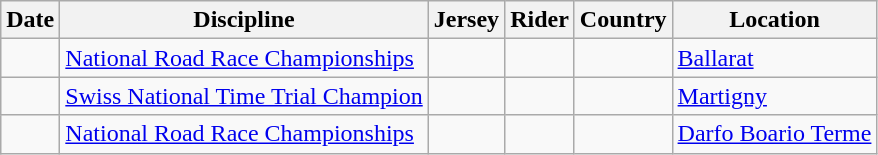<table class="wikitable">
<tr>
<th>Date</th>
<th>Discipline</th>
<th>Jersey</th>
<th>Rider</th>
<th>Country</th>
<th>Location</th>
</tr>
<tr>
<td></td>
<td><a href='#'>National Road Race Championships</a></td>
<td></td>
<td></td>
<td></td>
<td><a href='#'>Ballarat</a></td>
</tr>
<tr>
<td></td>
<td><a href='#'>Swiss National Time Trial Champion</a></td>
<td></td>
<td></td>
<td></td>
<td><a href='#'>Martigny</a></td>
</tr>
<tr>
<td></td>
<td><a href='#'>National Road Race Championships</a></td>
<td></td>
<td></td>
<td></td>
<td><a href='#'>Darfo Boario Terme</a></td>
</tr>
</table>
